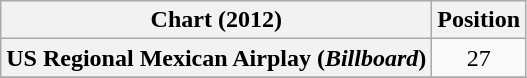<table class="wikitable plainrowheaders " style="text-align:center;">
<tr>
<th scope="col">Chart (2012)</th>
<th scope="col">Position</th>
</tr>
<tr>
<th scope="row">US Regional Mexican Airplay (<em>Billboard</em>)</th>
<td>27</td>
</tr>
<tr>
</tr>
</table>
